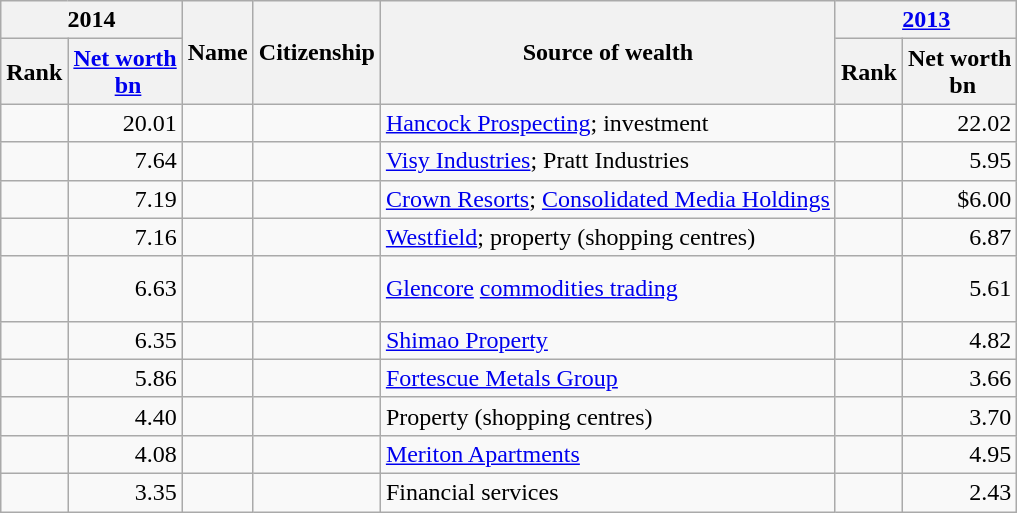<table class="wikitable sortable">
<tr>
<th colspan=2>2014</th>
<th rowspan=2>Name</th>
<th rowspan=2>Citizenship</th>
<th rowspan=2>Source of wealth</th>
<th colspan=2><a href='#'>2013</a></th>
</tr>
<tr>
<th>Rank</th>
<th><a href='#'>Net worth</a><br> <a href='#'>bn</a></th>
<th>Rank</th>
<th>Net worth<br> bn</th>
</tr>
<tr>
<td align="center"> </td>
<td align="right">20.01 </td>
<td></td>
<td></td>
<td><a href='#'>Hancock Prospecting</a>; investment</td>
<td align="center"> </td>
<td align=right>22.02 </td>
</tr>
<tr>
<td align="center"> </td>
<td align="right">7.64 </td>
<td></td>
<td></td>
<td><a href='#'>Visy Industries</a>; Pratt Industries</td>
<td align="center"> </td>
<td align="right">5.95 </td>
</tr>
<tr>
<td align="center"> </td>
<td align="right">7.19 </td>
<td></td>
<td></td>
<td><a href='#'>Crown Resorts</a>; <a href='#'>Consolidated Media Holdings</a></td>
<td align="center"> </td>
<td align="right">$6.00 </td>
</tr>
<tr>
<td align="center"> </td>
<td align="right">7.16 </td>
<td> </td>
<td></td>
<td><a href='#'>Westfield</a>; property (shopping centres)</td>
<td align="center"> </td>
<td align="right">6.87 </td>
</tr>
<tr>
<td align="center"> </td>
<td align="right">6.63 </td>
<td></td>
<td><br><br></td>
<td><a href='#'>Glencore</a> <a href='#'>commodities trading</a></td>
<td align="center"> </td>
<td align="right">5.61 </td>
</tr>
<tr>
<td align="center"> </td>
<td align="right">6.35 </td>
<td></td>
<td><br></td>
<td><a href='#'>Shimao Property</a></td>
<td align="center"> </td>
<td align="right">4.82 </td>
</tr>
<tr>
<td align="center"> </td>
<td align="right">5.86 </td>
<td></td>
<td></td>
<td><a href='#'>Fortescue Metals Group</a></td>
<td align="center"> </td>
<td align="right">3.66 </td>
</tr>
<tr>
<td align="center"> </td>
<td align="right">4.40 </td>
<td> </td>
<td></td>
<td>Property (shopping centres)</td>
<td align="center"> </td>
<td align="right">3.70 </td>
</tr>
<tr>
<td align="center"> </td>
<td align="right">4.08 </td>
<td> </td>
<td></td>
<td><a href='#'>Meriton Apartments</a></td>
<td align="center"> </td>
<td align="right">4.95 </td>
</tr>
<tr>
<td align="center"> </td>
<td align="right">3.35 </td>
<td></td>
<td></td>
<td>Financial services</td>
<td align="center"> </td>
<td align="right">2.43 </td>
</tr>
</table>
